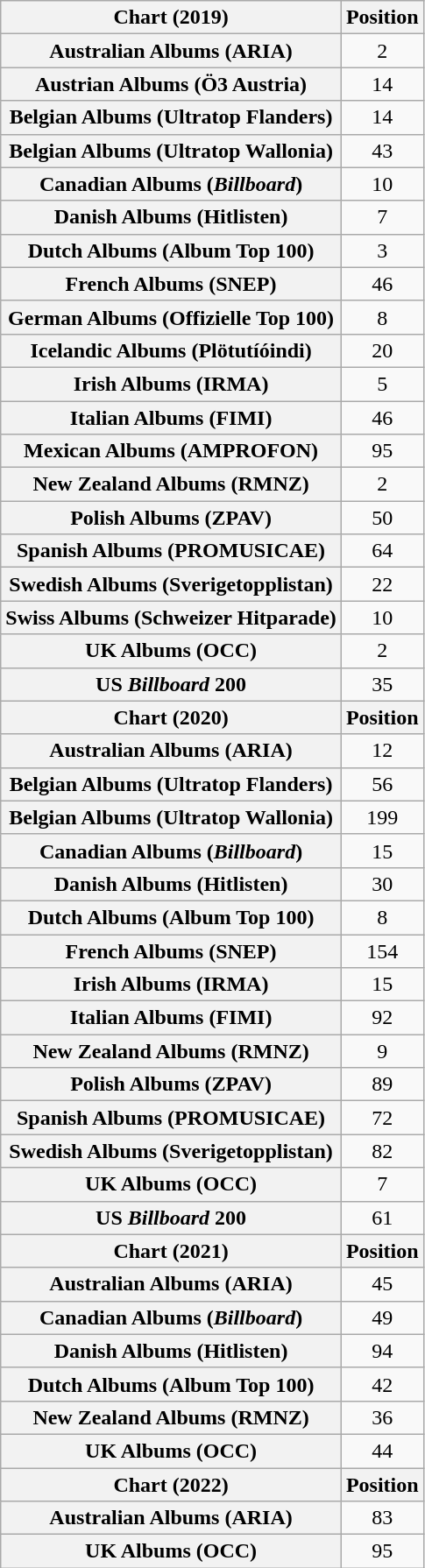<table class="wikitable sortable plainrowheaders" style="text-align:center">
<tr>
<th scope="col">Chart (2019)</th>
<th scope="col">Position</th>
</tr>
<tr>
<th scope="row">Australian Albums (ARIA)</th>
<td>2</td>
</tr>
<tr>
<th scope="row">Austrian Albums (Ö3 Austria)</th>
<td>14</td>
</tr>
<tr>
<th scope="row">Belgian Albums (Ultratop Flanders)</th>
<td>14</td>
</tr>
<tr>
<th scope="row">Belgian Albums (Ultratop Wallonia)</th>
<td>43</td>
</tr>
<tr>
<th scope="row">Canadian Albums (<em>Billboard</em>)</th>
<td>10</td>
</tr>
<tr>
<th scope="row">Danish Albums (Hitlisten)</th>
<td>7</td>
</tr>
<tr>
<th scope="row">Dutch Albums (Album Top 100)</th>
<td>3</td>
</tr>
<tr>
<th scope="row">French Albums (SNEP)</th>
<td>46</td>
</tr>
<tr>
<th scope="row">German Albums (Offizielle Top 100)</th>
<td>8</td>
</tr>
<tr>
<th scope="row">Icelandic Albums (Plötutíóindi)</th>
<td>20</td>
</tr>
<tr>
<th scope="row">Irish Albums (IRMA)</th>
<td>5</td>
</tr>
<tr>
<th scope="row">Italian Albums (FIMI)</th>
<td>46</td>
</tr>
<tr>
<th scope="row">Mexican Albums (AMPROFON)</th>
<td>95</td>
</tr>
<tr>
<th scope="row">New Zealand Albums (RMNZ)</th>
<td>2</td>
</tr>
<tr>
<th scope="row">Polish Albums (ZPAV)</th>
<td>50</td>
</tr>
<tr>
<th scope="row">Spanish Albums (PROMUSICAE)</th>
<td>64</td>
</tr>
<tr>
<th scope="row">Swedish Albums (Sverigetopplistan)</th>
<td>22</td>
</tr>
<tr>
<th scope="row">Swiss Albums (Schweizer Hitparade)</th>
<td>10</td>
</tr>
<tr>
<th scope="row">UK Albums (OCC)</th>
<td>2</td>
</tr>
<tr>
<th scope="row">US <em>Billboard</em> 200</th>
<td>35</td>
</tr>
<tr>
<th scope="col">Chart (2020)</th>
<th scope="col">Position</th>
</tr>
<tr>
<th scope="row">Australian Albums (ARIA)</th>
<td>12</td>
</tr>
<tr>
<th scope="row">Belgian Albums (Ultratop Flanders)</th>
<td>56</td>
</tr>
<tr>
<th scope="row">Belgian Albums (Ultratop Wallonia)</th>
<td>199</td>
</tr>
<tr>
<th scope="row">Canadian Albums (<em>Billboard</em>)</th>
<td>15</td>
</tr>
<tr>
<th scope="row">Danish Albums (Hitlisten)</th>
<td>30</td>
</tr>
<tr>
<th scope="row">Dutch Albums (Album Top 100)</th>
<td>8</td>
</tr>
<tr>
<th scope="row">French Albums (SNEP)</th>
<td>154</td>
</tr>
<tr>
<th scope="row">Irish Albums (IRMA)</th>
<td>15</td>
</tr>
<tr>
<th scope="row">Italian Albums (FIMI)</th>
<td>92</td>
</tr>
<tr>
<th scope="row">New Zealand Albums (RMNZ)</th>
<td>9</td>
</tr>
<tr>
<th scope="row">Polish Albums (ZPAV)</th>
<td>89</td>
</tr>
<tr>
<th scope="row">Spanish Albums (PROMUSICAE)</th>
<td>72</td>
</tr>
<tr>
<th scope="row">Swedish Albums (Sverigetopplistan)</th>
<td>82</td>
</tr>
<tr>
<th scope="row">UK Albums (OCC)</th>
<td>7</td>
</tr>
<tr>
<th scope="row">US <em>Billboard</em> 200</th>
<td>61</td>
</tr>
<tr>
<th scope="col">Chart (2021)</th>
<th scope="col">Position</th>
</tr>
<tr>
<th scope="row">Australian Albums (ARIA)</th>
<td>45</td>
</tr>
<tr>
<th scope="row">Canadian Albums (<em>Billboard</em>)</th>
<td>49</td>
</tr>
<tr>
<th scope="row">Danish Albums (Hitlisten)</th>
<td>94</td>
</tr>
<tr>
<th scope="row">Dutch Albums (Album Top 100)</th>
<td>42</td>
</tr>
<tr>
<th scope="row">New Zealand Albums (RMNZ)</th>
<td>36</td>
</tr>
<tr>
<th scope="row">UK Albums (OCC)</th>
<td>44</td>
</tr>
<tr>
<th scope="col">Chart (2022)</th>
<th scope="col">Position</th>
</tr>
<tr>
<th scope="row">Australian Albums (ARIA)</th>
<td>83</td>
</tr>
<tr>
<th scope="row">UK Albums (OCC)</th>
<td>95</td>
</tr>
</table>
